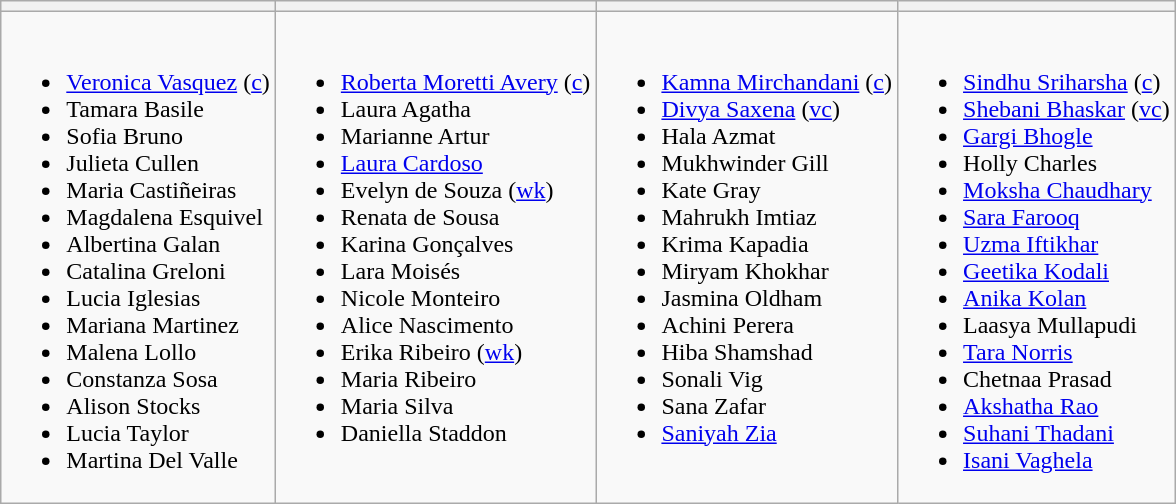<table class="wikitable" style="text-align:left; margin:auto">
<tr>
<th></th>
<th></th>
<th></th>
<th></th>
</tr>
<tr style="vertical-align:top">
<td><br><ul><li><a href='#'>Veronica Vasquez</a> (<a href='#'>c</a>)</li><li>Tamara Basile</li><li>Sofia Bruno</li><li>Julieta Cullen</li><li>Maria Castiñeiras</li><li>Magdalena Esquivel</li><li>Albertina Galan</li><li>Catalina Greloni</li><li>Lucia Iglesias</li><li>Mariana Martinez</li><li>Malena Lollo</li><li>Constanza Sosa</li><li>Alison Stocks</li><li>Lucia Taylor</li><li>Martina Del Valle</li></ul></td>
<td><br><ul><li><a href='#'>Roberta Moretti Avery</a> (<a href='#'>c</a>)</li><li>Laura Agatha</li><li>Marianne Artur</li><li><a href='#'>Laura Cardoso</a></li><li>Evelyn de Souza (<a href='#'>wk</a>)</li><li>Renata de Sousa</li><li>Karina Gonçalves</li><li>Lara Moisés</li><li>Nicole Monteiro</li><li>Alice Nascimento</li><li>Erika Ribeiro (<a href='#'>wk</a>)</li><li>Maria Ribeiro</li><li>Maria Silva</li><li>Daniella Staddon</li></ul></td>
<td><br><ul><li><a href='#'>Kamna Mirchandani</a> (<a href='#'>c</a>)</li><li><a href='#'>Divya Saxena</a> (<a href='#'>vc</a>)</li><li>Hala Azmat</li><li>Mukhwinder Gill</li><li>Kate Gray</li><li>Mahrukh Imtiaz</li><li>Krima Kapadia</li><li>Miryam Khokhar</li><li>Jasmina Oldham</li><li>Achini Perera</li><li>Hiba Shamshad</li><li>Sonali Vig</li><li>Sana Zafar</li><li><a href='#'>Saniyah Zia</a></li></ul></td>
<td><br><ul><li><a href='#'>Sindhu Sriharsha</a> (<a href='#'>c</a>)</li><li><a href='#'>Shebani Bhaskar</a> (<a href='#'>vc</a>)</li><li><a href='#'>Gargi Bhogle</a></li><li>Holly Charles</li><li><a href='#'>Moksha Chaudhary</a></li><li><a href='#'>Sara Farooq</a></li><li><a href='#'>Uzma Iftikhar</a></li><li><a href='#'>Geetika Kodali</a></li><li><a href='#'>Anika Kolan</a></li><li>Laasya Mullapudi</li><li><a href='#'>Tara Norris</a></li><li>Chetnaa Prasad</li><li><a href='#'>Akshatha Rao</a></li><li><a href='#'>Suhani Thadani</a></li><li><a href='#'>Isani Vaghela</a></li></ul></td>
</tr>
</table>
